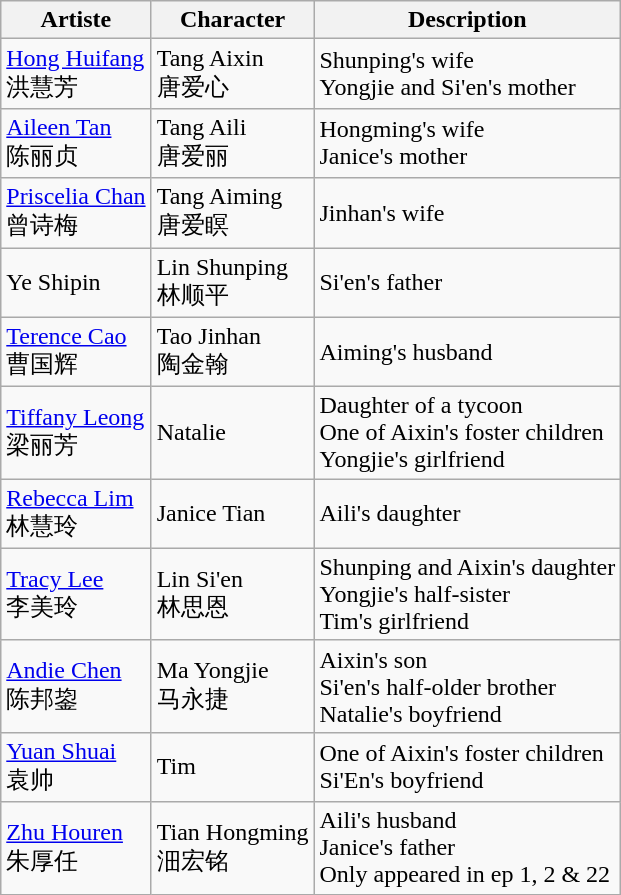<table class="wikitable">
<tr>
<th>Artiste</th>
<th>Character</th>
<th>Description</th>
</tr>
<tr>
<td><a href='#'>Hong Huifang</a> <br> 洪慧芳</td>
<td>Tang Aixin <br> 唐爱心</td>
<td>Shunping's wife <br> Yongjie and Si'en's mother</td>
</tr>
<tr>
<td><a href='#'>Aileen Tan</a> <br> 陈丽贞</td>
<td>Tang Aili <br> 唐爱丽</td>
<td>Hongming's wife <br> Janice's mother</td>
</tr>
<tr>
<td><a href='#'>Priscelia Chan</a> <br> 曾诗梅</td>
<td>Tang Aiming <br> 唐爱瞑</td>
<td>Jinhan's wife</td>
</tr>
<tr>
<td>Ye Shipin</td>
<td>Lin Shunping<br>林顺平</td>
<td>Si'en's father</td>
</tr>
<tr>
<td><a href='#'>Terence Cao</a> <br> 曹国辉</td>
<td>Tao Jinhan <br> 陶金翰</td>
<td>Aiming's husband</td>
</tr>
<tr>
<td><a href='#'>Tiffany Leong</a> <br> 梁丽芳</td>
<td>Natalie</td>
<td>Daughter of a tycoon <br> One of Aixin's foster children<br>Yongjie's girlfriend</td>
</tr>
<tr>
<td><a href='#'>Rebecca Lim</a> <br> 林慧玲</td>
<td>Janice Tian</td>
<td>Aili's daughter</td>
</tr>
<tr>
<td><a href='#'>Tracy Lee</a> <br> 李美玲</td>
<td>Lin Si'en <br> 林思恩</td>
<td>Shunping and Aixin's daughter <br> Yongjie's half-sister<br>Tim's girlfriend</td>
</tr>
<tr>
<td><a href='#'>Andie Chen</a> <br> 陈邦鋆</td>
<td>Ma Yongjie <br> 马永捷</td>
<td>Aixin's son <br> Si'en's half-older brother<br>Natalie's boyfriend</td>
</tr>
<tr>
<td><a href='#'>Yuan Shuai</a> <br> 袁帅</td>
<td>Tim</td>
<td>One of Aixin's foster children<br>Si'En's boyfriend</td>
</tr>
<tr>
<td><a href='#'>Zhu Houren</a> <br> 朱厚任</td>
<td>Tian Hongming <br> 沺宏铭</td>
<td>Aili's husband <br> Janice's father <br> Only appeared in ep 1, 2 & 22</td>
</tr>
</table>
